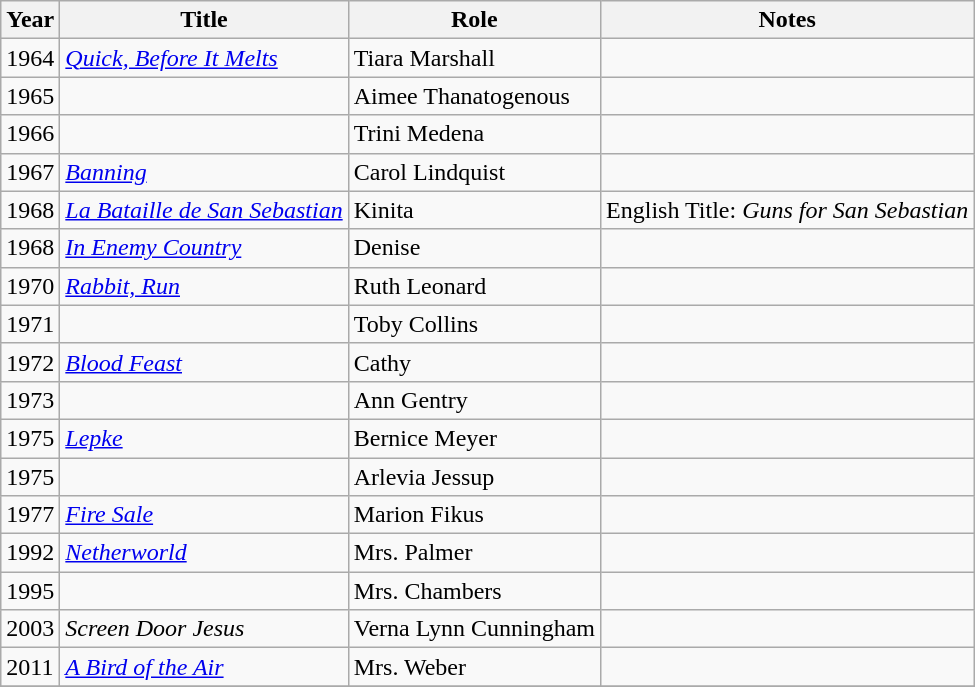<table class="wikitable sortable">
<tr>
<th>Year</th>
<th>Title</th>
<th>Role</th>
<th class="unsortable">Notes</th>
</tr>
<tr>
<td>1964</td>
<td><em><a href='#'>Quick, Before It Melts</a></em></td>
<td>Tiara Marshall</td>
<td></td>
</tr>
<tr>
<td>1965</td>
<td><em></em></td>
<td>Aimee Thanatogenous</td>
</tr>
<tr>
<td>1966</td>
<td><em></em></td>
<td>Trini Medena</td>
<td></td>
</tr>
<tr>
<td>1967</td>
<td><em><a href='#'>Banning</a></em></td>
<td>Carol Lindquist</td>
<td></td>
</tr>
<tr>
<td>1968</td>
<td><em><a href='#'>La Bataille de San Sebastian</a></em></td>
<td>Kinita</td>
<td>English Title: <em>Guns for San Sebastian</em></td>
</tr>
<tr>
<td>1968</td>
<td><em><a href='#'>In Enemy Country</a></em></td>
<td>Denise</td>
<td></td>
</tr>
<tr>
<td>1970</td>
<td><em><a href='#'>Rabbit, Run</a></em></td>
<td>Ruth Leonard</td>
</tr>
<tr>
<td>1971</td>
<td><em></em></td>
<td>Toby Collins</td>
<td></td>
</tr>
<tr>
<td>1972</td>
<td><em><a href='#'>Blood Feast</a></em></td>
<td>Cathy</td>
<td></td>
</tr>
<tr>
<td>1973</td>
<td><em></em></td>
<td>Ann Gentry</td>
<td></td>
</tr>
<tr>
<td>1975</td>
<td><em><a href='#'>Lepke</a></em></td>
<td>Bernice Meyer</td>
<td></td>
</tr>
<tr>
<td>1975</td>
<td><em></em></td>
<td>Arlevia Jessup</td>
<td></td>
</tr>
<tr>
<td>1977</td>
<td><em><a href='#'>Fire Sale</a></em></td>
<td>Marion Fikus</td>
<td></td>
</tr>
<tr>
<td>1992</td>
<td><em><a href='#'>Netherworld</a></em></td>
<td>Mrs. Palmer</td>
<td></td>
</tr>
<tr>
<td>1995</td>
<td><em></em></td>
<td>Mrs. Chambers</td>
<td></td>
</tr>
<tr>
<td>2003</td>
<td><em>Screen Door Jesus</em></td>
<td>Verna Lynn Cunningham</td>
<td></td>
</tr>
<tr>
<td>2011</td>
<td><em><a href='#'>A Bird of the Air</a></em></td>
<td>Mrs. Weber</td>
<td></td>
</tr>
<tr>
</tr>
</table>
